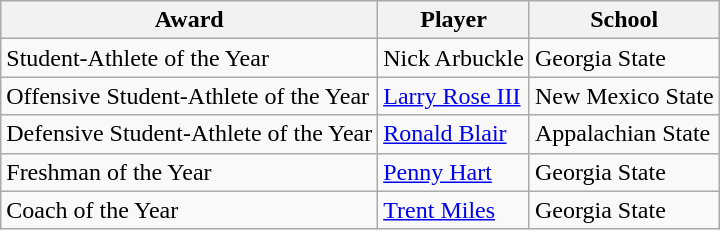<table class="wikitable sortable">
<tr>
<th>Award</th>
<th>Player</th>
<th>School</th>
</tr>
<tr>
<td>Student-Athlete of the Year</td>
<td>Nick Arbuckle</td>
<td>Georgia State</td>
</tr>
<tr>
<td>Offensive Student-Athlete of the Year</td>
<td><a href='#'>Larry Rose III</a></td>
<td>New Mexico State</td>
</tr>
<tr>
<td>Defensive Student-Athlete of the Year</td>
<td><a href='#'>Ronald Blair</a></td>
<td>Appalachian State</td>
</tr>
<tr>
<td>Freshman of the Year</td>
<td><a href='#'>Penny Hart</a></td>
<td>Georgia State</td>
</tr>
<tr>
<td>Coach of the Year</td>
<td><a href='#'>Trent Miles</a></td>
<td>Georgia State</td>
</tr>
</table>
